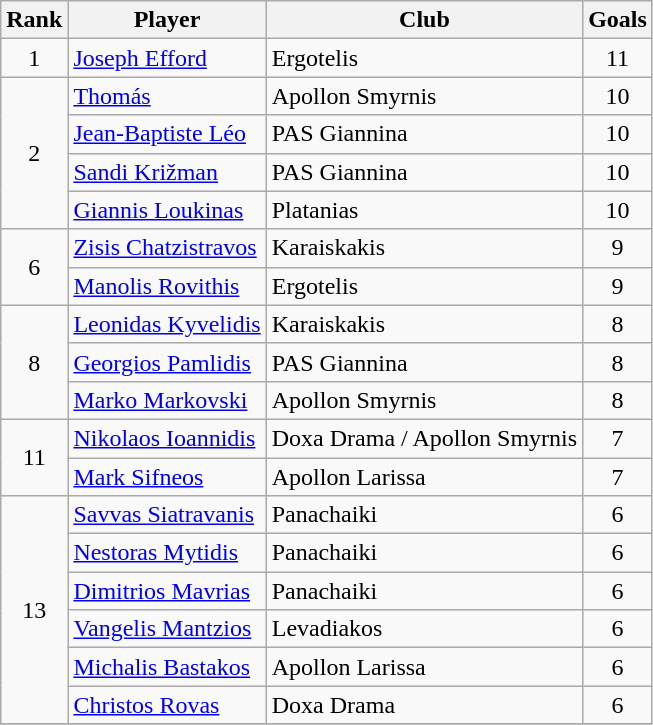<table class="wikitable" style="text-align:center">
<tr>
<th>Rank</th>
<th>Player</th>
<th>Club</th>
<th>Goals</th>
</tr>
<tr>
<td>1</td>
<td align="left"> <a href='#'>Joseph Efford</a></td>
<td align="left">Ergotelis</td>
<td>11</td>
</tr>
<tr>
<td rowspan="4">2</td>
<td align="left"> <a href='#'>Thomás</a></td>
<td align="left">Apollon Smyrnis</td>
<td>10</td>
</tr>
<tr>
<td align="left"> <a href='#'>Jean-Baptiste Léo</a></td>
<td align="left">PAS Giannina</td>
<td>10</td>
</tr>
<tr>
<td align="left"> <a href='#'>Sandi Križman</a></td>
<td align="left">PAS Giannina</td>
<td>10</td>
</tr>
<tr>
<td align="left"> <a href='#'>Giannis Loukinas</a></td>
<td align="left">Platanias</td>
<td>10</td>
</tr>
<tr>
<td rowspan="2">6</td>
<td align="left"> <a href='#'>Zisis Chatzistravos</a></td>
<td align="left">Karaiskakis</td>
<td>9</td>
</tr>
<tr>
<td align="left"> <a href='#'>Manolis Rovithis</a></td>
<td align="left">Ergotelis</td>
<td>9</td>
</tr>
<tr>
<td rowspan="3">8</td>
<td align="left"> <a href='#'>Leonidas Kyvelidis</a></td>
<td align="left">Karaiskakis</td>
<td>8</td>
</tr>
<tr>
<td align="left"> <a href='#'>Georgios Pamlidis</a></td>
<td align="left">PAS Giannina</td>
<td>8</td>
</tr>
<tr>
<td align="left"> <a href='#'>Marko Markovski</a></td>
<td align="left">Apollon Smyrnis</td>
<td>8</td>
</tr>
<tr>
<td rowspan="2">11</td>
<td align="left"> <a href='#'>Nikolaos Ioannidis</a></td>
<td align="left">Doxa Drama / Apollon Smyrnis</td>
<td>7</td>
</tr>
<tr>
<td align="left"> <a href='#'>Mark Sifneos</a></td>
<td align="left">Apollon Larissa</td>
<td>7</td>
</tr>
<tr>
<td rowspan="6">13</td>
<td align="left"> <a href='#'>Savvas Siatravanis</a></td>
<td align="left">Panachaiki</td>
<td>6</td>
</tr>
<tr>
<td align="left"> <a href='#'>Nestoras Mytidis</a></td>
<td align="left">Panachaiki</td>
<td>6</td>
</tr>
<tr>
<td align="left"> <a href='#'>Dimitrios Mavrias</a></td>
<td align="left">Panachaiki</td>
<td>6</td>
</tr>
<tr>
<td align="left"> <a href='#'>Vangelis Mantzios</a></td>
<td align="left">Levadiakos</td>
<td>6</td>
</tr>
<tr>
<td align="left"> <a href='#'>Michalis Bastakos</a></td>
<td align="left">Apollon Larissa</td>
<td>6</td>
</tr>
<tr>
<td align="left"> <a href='#'>Christos Rovas</a></td>
<td align="left">Doxa Drama</td>
<td>6</td>
</tr>
<tr>
</tr>
</table>
